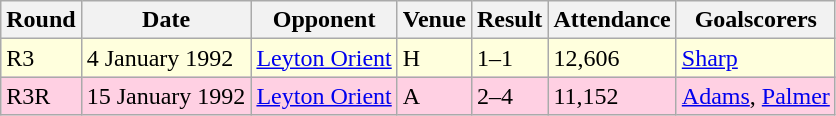<table class="wikitable">
<tr>
<th>Round</th>
<th>Date</th>
<th>Opponent</th>
<th>Venue</th>
<th>Result</th>
<th>Attendance</th>
<th>Goalscorers</th>
</tr>
<tr style="background-color: #ffffdd;">
<td>R3</td>
<td>4 January 1992</td>
<td><a href='#'>Leyton Orient</a></td>
<td>H</td>
<td>1–1</td>
<td>12,606</td>
<td><a href='#'>Sharp</a></td>
</tr>
<tr style="background-color: #ffd0e3;">
<td>R3R</td>
<td>15 January 1992</td>
<td><a href='#'>Leyton Orient</a></td>
<td>A</td>
<td>2–4</td>
<td>11,152</td>
<td><a href='#'>Adams</a>, <a href='#'>Palmer</a></td>
</tr>
</table>
